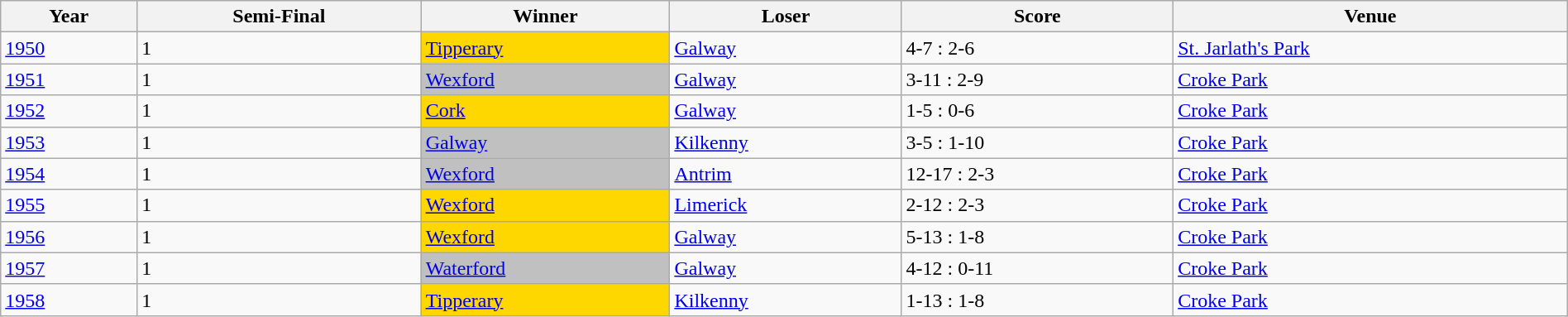<table class="wikitable" width=100%>
<tr>
<th>Year</th>
<th>Semi-Final</th>
<th>Winner</th>
<th>Loser</th>
<th>Score</th>
<th>Venue</th>
</tr>
<tr>
<td rowspan=1><a href='#'>1950</a></td>
<td>1</td>
<td style="background-color:#FFD700"><a href='#'>Tipperary</a></td>
<td><a href='#'>Galway</a></td>
<td>4-7 : 2-6</td>
<td><a href='#'>St. Jarlath's Park</a></td>
</tr>
<tr>
<td rowspan=1><a href='#'>1951</a></td>
<td>1</td>
<td style="background-color:#C0C0C0"><a href='#'>Wexford</a></td>
<td><a href='#'>Galway</a></td>
<td>3-11 : 2-9</td>
<td><a href='#'>Croke Park</a></td>
</tr>
<tr>
<td rowspan=1><a href='#'>1952</a></td>
<td>1</td>
<td style="background-color:#FFD700"><a href='#'>Cork</a></td>
<td><a href='#'>Galway</a></td>
<td>1-5 : 0-6</td>
<td><a href='#'>Croke Park</a></td>
</tr>
<tr>
<td rowspan=1><a href='#'>1953</a></td>
<td>1</td>
<td style="background-color:#C0C0C0"><a href='#'>Galway</a></td>
<td><a href='#'>Kilkenny</a></td>
<td>3-5 : 1-10</td>
<td><a href='#'>Croke Park</a></td>
</tr>
<tr>
<td rowspan=1><a href='#'>1954</a></td>
<td>1</td>
<td style="background-color:#C0C0C0"><a href='#'>Wexford</a></td>
<td><a href='#'>Antrim</a></td>
<td>12-17 : 2-3</td>
<td><a href='#'>Croke Park</a></td>
</tr>
<tr>
<td rowspan=1><a href='#'>1955</a></td>
<td>1</td>
<td style="background-color:#FFD700"><a href='#'>Wexford</a></td>
<td><a href='#'>Limerick</a></td>
<td>2-12 : 2-3</td>
<td><a href='#'>Croke Park</a></td>
</tr>
<tr>
<td rowspan=1><a href='#'>1956</a></td>
<td>1</td>
<td style="background-color:#FFD700"><a href='#'>Wexford</a></td>
<td><a href='#'>Galway</a></td>
<td>5-13 : 1-8</td>
<td><a href='#'>Croke Park</a></td>
</tr>
<tr>
<td rowspan=1><a href='#'>1957</a></td>
<td>1</td>
<td style="background-color:#C0C0C0"><a href='#'>Waterford</a></td>
<td><a href='#'>Galway</a></td>
<td>4-12 : 0-11</td>
<td><a href='#'>Croke Park</a></td>
</tr>
<tr>
<td rowspan=1><a href='#'>1958</a></td>
<td>1</td>
<td style="background-color:#FFD700"><a href='#'>Tipperary</a></td>
<td><a href='#'>Kilkenny</a></td>
<td>1-13 : 1-8</td>
<td><a href='#'>Croke Park</a></td>
</tr>
</table>
